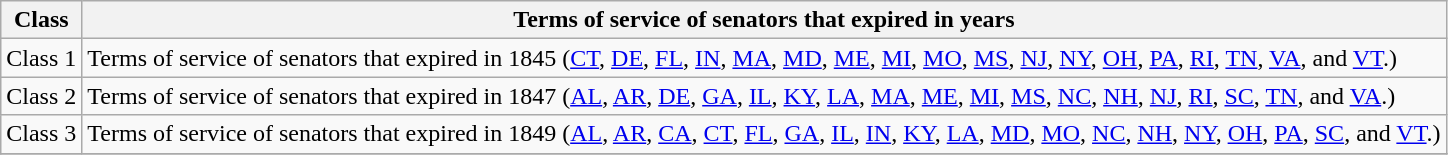<table class="wikitable sortable">
<tr valign=bottom>
<th>Class</th>
<th>Terms of service of senators that expired in years</th>
</tr>
<tr>
<td>Class 1</td>
<td>Terms of service of senators that expired in 1845 (<a href='#'>CT</a>, <a href='#'>DE</a>, <a href='#'>FL</a>, <a href='#'>IN</a>, <a href='#'>MA</a>, <a href='#'>MD</a>, <a href='#'>ME</a>,  <a href='#'>MI</a>, <a href='#'>MO</a>, <a href='#'>MS</a>, <a href='#'>NJ</a>, <a href='#'>NY</a>, <a href='#'>OH</a>, <a href='#'>PA</a>, <a href='#'>RI</a>, <a href='#'>TN</a>, <a href='#'>VA</a>, and <a href='#'>VT</a>.)</td>
</tr>
<tr>
<td>Class 2</td>
<td>Terms of service of senators that expired in 1847 (<a href='#'>AL</a>, <a href='#'>AR</a>, <a href='#'>DE</a>, <a href='#'>GA</a>, <a href='#'>IL</a>, <a href='#'>KY</a>, <a href='#'>LA</a>, <a href='#'>MA</a>, <a href='#'>ME</a>, <a href='#'>MI</a>, <a href='#'>MS</a>, <a href='#'>NC</a>, <a href='#'>NH</a>, <a href='#'>NJ</a>, <a href='#'>RI</a>, <a href='#'>SC</a>, <a href='#'>TN</a>, and <a href='#'>VA</a>.)</td>
</tr>
<tr>
<td>Class 3</td>
<td>Terms of service of senators that expired in 1849 (<a href='#'>AL</a>, <a href='#'>AR</a>, <a href='#'>CA</a>, <a href='#'>CT</a>, <a href='#'>FL</a>, <a href='#'>GA</a>, <a href='#'>IL</a>, <a href='#'>IN</a>, <a href='#'>KY</a>, <a href='#'>LA</a>, <a href='#'>MD</a>, <a href='#'>MO</a>, <a href='#'>NC</a>, <a href='#'>NH</a>, <a href='#'>NY</a>, <a href='#'>OH</a>, <a href='#'>PA</a>, <a href='#'>SC</a>, and <a href='#'>VT</a>.)</td>
</tr>
<tr>
</tr>
</table>
